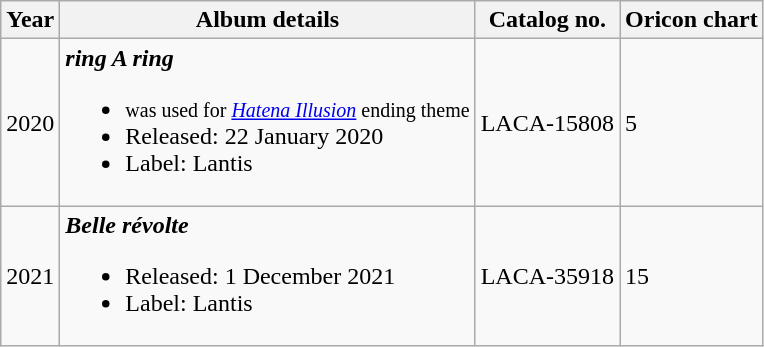<table class="wikitable" border="1">
<tr>
<th>Year</th>
<th>Album details</th>
<th>Catalog no.</th>
<th>Oricon chart</th>
</tr>
<tr>
<td>2020</td>
<td><strong><em>ring A ring</em></strong><br><ul><li><small> was used for <em><a href='#'>Hatena Illusion</a></em> ending theme</small></li><li>Released: 22 January 2020</li><li>Label: Lantis</li></ul></td>
<td>LACA-15808</td>
<td>5</td>
</tr>
<tr>
<td>2021</td>
<td><strong><em>Belle révolte</em></strong><br><ul><li>Released: 1 December 2021</li><li>Label: Lantis</li></ul></td>
<td>LACA-35918</td>
<td>15</td>
</tr>
</table>
